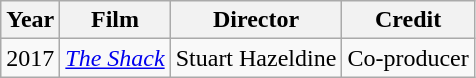<table class="wikitable">
<tr>
<th>Year</th>
<th>Film</th>
<th>Director</th>
<th>Credit</th>
</tr>
<tr>
<td>2017</td>
<td><em><a href='#'>The Shack</a></em></td>
<td>Stuart Hazeldine</td>
<td>Co-producer</td>
</tr>
</table>
